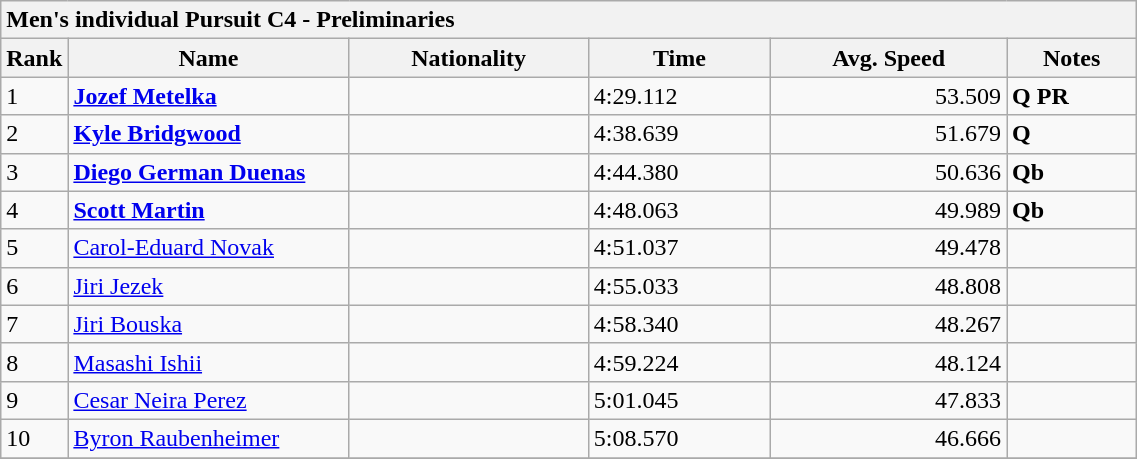<table class="wikitable sortable" style="text-align:left" width="60%">
<tr>
<th colspan="7" style="text-align:left"><strong> Men's individual Pursuit C4</strong> - <strong>Preliminaries</strong></th>
</tr>
<tr>
<th width=20>Rank</th>
<th width=180>Name</th>
<th>Nationality</th>
<th>Time</th>
<th>Avg. Speed</th>
<th>Notes</th>
</tr>
<tr>
<td>1</td>
<td><strong> <a href='#'>Jozef Metelka</a></strong></td>
<td></td>
<td>4:29.112</td>
<td align=right>53.509</td>
<td><strong>Q</strong> <strong>PR</strong></td>
</tr>
<tr>
<td>2</td>
<td><strong><a href='#'>Kyle Bridgwood</a></strong></td>
<td></td>
<td>4:38.639</td>
<td align=right>51.679</td>
<td><strong>Q</strong></td>
</tr>
<tr>
<td>3</td>
<td><strong><a href='#'>Diego German Duenas</a></strong></td>
<td></td>
<td>4:44.380</td>
<td align=right>50.636</td>
<td><strong>Qb</strong></td>
</tr>
<tr>
<td>4</td>
<td><strong><a href='#'>Scott Martin</a></strong></td>
<td></td>
<td>4:48.063</td>
<td align=right>49.989</td>
<td><strong>Qb</strong></td>
</tr>
<tr>
<td>5</td>
<td><a href='#'>Carol-Eduard Novak</a></td>
<td></td>
<td>4:51.037</td>
<td align=right>49.478</td>
<td></td>
</tr>
<tr>
<td>6</td>
<td><a href='#'>Jiri Jezek</a></td>
<td></td>
<td>4:55.033</td>
<td align=right>48.808</td>
<td></td>
</tr>
<tr>
<td>7</td>
<td><a href='#'>Jiri Bouska</a></td>
<td></td>
<td>4:58.340</td>
<td align=right>48.267</td>
<td></td>
</tr>
<tr>
<td>8</td>
<td><a href='#'>Masashi Ishii</a></td>
<td></td>
<td>4:59.224</td>
<td align=right>48.124</td>
<td></td>
</tr>
<tr>
<td>9</td>
<td><a href='#'>Cesar Neira Perez</a></td>
<td></td>
<td>5:01.045</td>
<td align=right>47.833</td>
<td></td>
</tr>
<tr>
<td>10</td>
<td><a href='#'>Byron Raubenheimer</a></td>
<td></td>
<td>5:08.570</td>
<td align=right>46.666</td>
<td></td>
</tr>
<tr>
</tr>
</table>
